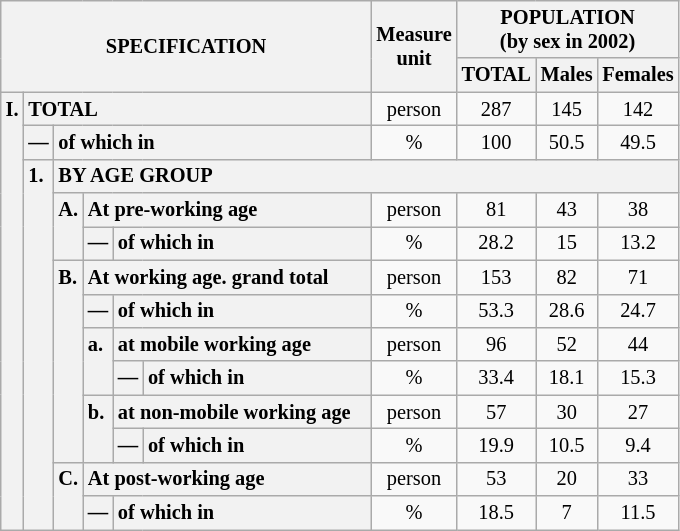<table class="wikitable" style="font-size:85%; text-align:center">
<tr>
<th rowspan="2" colspan="6">SPECIFICATION</th>
<th rowspan="2">Measure<br> unit</th>
<th colspan="3" rowspan="1">POPULATION<br> (by sex in 2002)</th>
</tr>
<tr>
<th>TOTAL</th>
<th>Males</th>
<th>Females</th>
</tr>
<tr>
<th style="text-align:left" valign="top" rowspan="13">I.</th>
<th style="text-align:left" colspan="5">TOTAL</th>
<td>person</td>
<td>287</td>
<td>145</td>
<td>142</td>
</tr>
<tr>
<th style="text-align:left" valign="top">—</th>
<th style="text-align:left" colspan="4">of which in</th>
<td>%</td>
<td>100</td>
<td>50.5</td>
<td>49.5</td>
</tr>
<tr>
<th style="text-align:left" valign="top" rowspan="11">1.</th>
<th style="text-align:left" colspan="19">BY AGE GROUP</th>
</tr>
<tr>
<th style="text-align:left" valign="top" rowspan="2">A.</th>
<th style="text-align:left" colspan="3">At pre-working age</th>
<td>person</td>
<td>81</td>
<td>43</td>
<td>38</td>
</tr>
<tr>
<th style="text-align:left" valign="top">—</th>
<th style="text-align:left" valign="top" colspan="2">of which in</th>
<td>%</td>
<td>28.2</td>
<td>15</td>
<td>13.2</td>
</tr>
<tr>
<th style="text-align:left" valign="top" rowspan="6">B.</th>
<th style="text-align:left" colspan="3">At working age. grand total</th>
<td>person</td>
<td>153</td>
<td>82</td>
<td>71</td>
</tr>
<tr>
<th style="text-align:left" valign="top">—</th>
<th style="text-align:left" valign="top" colspan="2">of which in</th>
<td>%</td>
<td>53.3</td>
<td>28.6</td>
<td>24.7</td>
</tr>
<tr>
<th style="text-align:left" valign="top" rowspan="2">a.</th>
<th style="text-align:left" colspan="2">at mobile working age</th>
<td>person</td>
<td>96</td>
<td>52</td>
<td>44</td>
</tr>
<tr>
<th style="text-align:left" valign="top">—</th>
<th style="text-align:left" valign="top" colspan="1">of which in                        </th>
<td>%</td>
<td>33.4</td>
<td>18.1</td>
<td>15.3</td>
</tr>
<tr>
<th style="text-align:left" valign="top" rowspan="2">b.</th>
<th style="text-align:left" colspan="2">at non-mobile working age</th>
<td>person</td>
<td>57</td>
<td>30</td>
<td>27</td>
</tr>
<tr>
<th style="text-align:left" valign="top">—</th>
<th style="text-align:left" valign="top" colspan="1">of which in                        </th>
<td>%</td>
<td>19.9</td>
<td>10.5</td>
<td>9.4</td>
</tr>
<tr>
<th style="text-align:left" valign="top" rowspan="2">C.</th>
<th style="text-align:left" colspan="3">At post-working age</th>
<td>person</td>
<td>53</td>
<td>20</td>
<td>33</td>
</tr>
<tr>
<th style="text-align:left" valign="top">—</th>
<th style="text-align:left" valign="top" colspan="2">of which in</th>
<td>%</td>
<td>18.5</td>
<td>7</td>
<td>11.5</td>
</tr>
</table>
